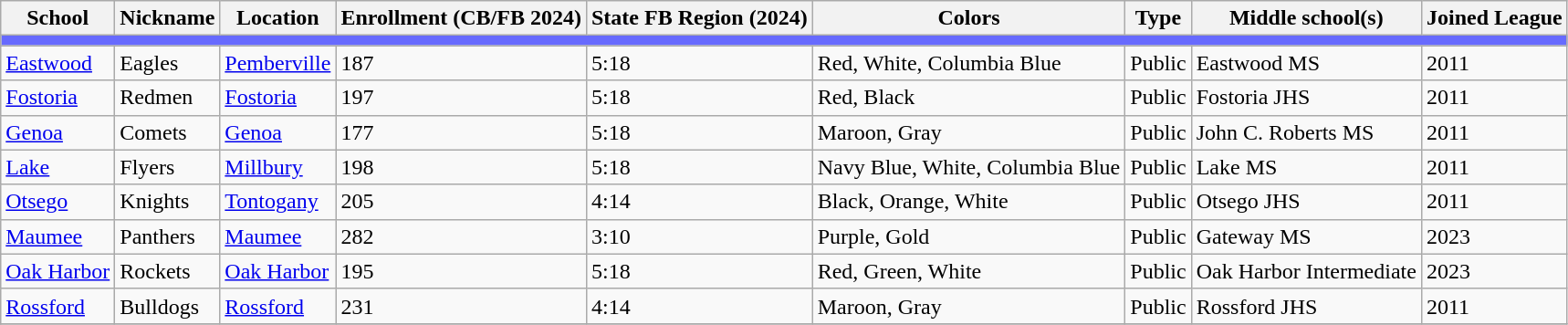<table class="wikitable sortable">
<tr>
<th>School</th>
<th>Nickname</th>
<th>Location</th>
<th>Enrollment (CB/FB 2024)</th>
<th>State FB Region (2024)</th>
<th>Colors</th>
<th>Type</th>
<th>Middle school(s)</th>
<th>Joined League</th>
</tr>
<tr>
<th colspan="9" style="background:#676AFE;"></th>
</tr>
<tr>
<td><a href='#'>Eastwood</a></td>
<td>Eagles</td>
<td><a href='#'>Pemberville</a></td>
<td>187</td>
<td>5:18</td>
<td>Red, White, Columbia Blue <br>  </td>
<td>Public</td>
<td>Eastwood MS</td>
<td>2011</td>
</tr>
<tr>
<td><a href='#'>Fostoria</a></td>
<td>Redmen</td>
<td><a href='#'>Fostoria</a></td>
<td>197</td>
<td>5:18</td>
<td>Red, Black<br> </td>
<td>Public</td>
<td>Fostoria JHS</td>
<td>2011</td>
</tr>
<tr>
<td><a href='#'>Genoa</a></td>
<td>Comets</td>
<td><a href='#'>Genoa</a></td>
<td>177</td>
<td>5:18</td>
<td>Maroon, Gray <br>  </td>
<td>Public</td>
<td>John C. Roberts MS</td>
<td>2011</td>
</tr>
<tr>
<td><a href='#'>Lake</a></td>
<td>Flyers</td>
<td><a href='#'>Millbury</a></td>
<td>198</td>
<td>5:18</td>
<td>Navy Blue, White, Columbia Blue <br>   </td>
<td>Public</td>
<td>Lake MS</td>
<td>2011</td>
</tr>
<tr>
<td><a href='#'>Otsego</a></td>
<td>Knights</td>
<td><a href='#'>Tontogany</a></td>
<td>205</td>
<td>4:14</td>
<td>Black, Orange, White <br>   </td>
<td>Public</td>
<td>Otsego JHS</td>
<td>2011</td>
</tr>
<tr>
<td><a href='#'>Maumee</a></td>
<td>Panthers</td>
<td><a href='#'>Maumee</a></td>
<td>282</td>
<td>3:10</td>
<td>Purple, Gold<br> </td>
<td>Public</td>
<td>Gateway MS</td>
<td>2023</td>
</tr>
<tr>
<td><a href='#'>Oak Harbor</a></td>
<td>Rockets</td>
<td><a href='#'>Oak Harbor</a></td>
<td>195</td>
<td>5:18</td>
<td>Red, Green, White <br>   </td>
<td>Public</td>
<td>Oak Harbor Intermediate</td>
<td>2023</td>
</tr>
<tr>
<td><a href='#'>Rossford</a></td>
<td>Bulldogs</td>
<td><a href='#'>Rossford</a></td>
<td>231</td>
<td>4:14</td>
<td>Maroon, Gray <br>  </td>
<td>Public</td>
<td>Rossford JHS</td>
<td>2011</td>
</tr>
<tr>
</tr>
</table>
